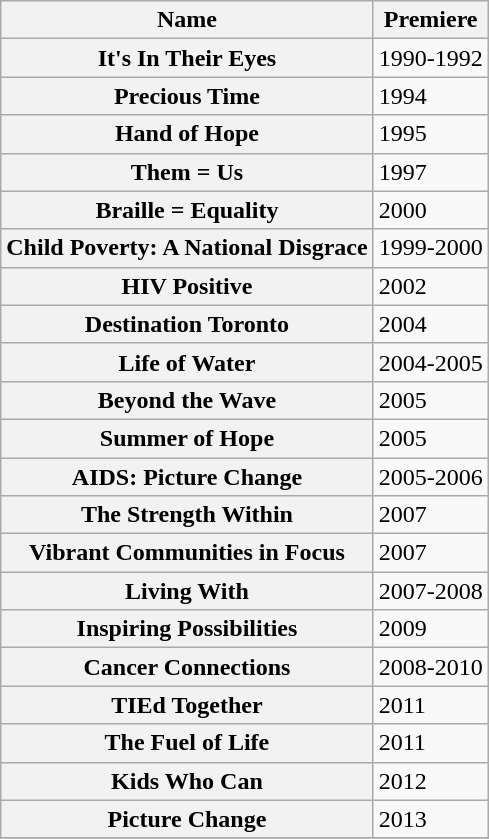<table class="wikitable">
<tr>
<th>Name</th>
<th>Premiere</th>
</tr>
<tr style="background:#ff;">
<th scope="row">It's In Their Eyes</th>
<td>1990-1992</td>
</tr>
<tr style="background:#ff;">
<th scope="row">Precious Time</th>
<td>1994</td>
</tr>
<tr style="background:#ff;">
<th scope="row">Hand of Hope</th>
<td>1995</td>
</tr>
<tr style="background:#ff;">
<th scope="row">Them = Us</th>
<td>1997</td>
</tr>
<tr style="background:#ff;">
<th scope="row">Braille = Equality</th>
<td>2000</td>
</tr>
<tr style="background:#ff;">
<th scope="row">Child Poverty: A National Disgrace</th>
<td>1999-2000</td>
</tr>
<tr style="background:#ff;">
<th scope="row">HIV Positive</th>
<td>2002</td>
</tr>
<tr style="background:#ff;">
<th scope="row">Destination Toronto</th>
<td>2004</td>
</tr>
<tr style="background:#ff;">
<th scope="row">Life of Water</th>
<td>2004-2005</td>
</tr>
<tr style="background:#ff;">
<th scope="row">Beyond the Wave</th>
<td>2005</td>
</tr>
<tr style="background:#ff;">
<th scope="row">Summer of Hope</th>
<td>2005</td>
</tr>
<tr style="background:#ff;">
<th scope="row">AIDS: Picture Change</th>
<td>2005-2006</td>
</tr>
<tr style="background:#ff;">
<th scope="row">The Strength Within</th>
<td>2007</td>
</tr>
<tr style="background:#ff;">
<th scope="row">Vibrant Communities in Focus</th>
<td>2007</td>
</tr>
<tr style="background:#ff;">
<th scope="row">Living With</th>
<td>2007-2008</td>
</tr>
<tr style="background:#ff;">
<th scope="row">Inspiring Possibilities</th>
<td>2009</td>
</tr>
<tr style="background:#ff;">
<th scope="row">Cancer Connections</th>
<td>2008-2010</td>
</tr>
<tr style="background:#ff;">
<th scope="row">TIEd Together</th>
<td>2011</td>
</tr>
<tr style="background:#ff;">
<th scope="row">The Fuel of Life</th>
<td>2011</td>
</tr>
<tr style="background:#ff;">
<th scope="row">Kids Who Can</th>
<td>2012</td>
</tr>
<tr style="background:#ff;">
<th scope="row">Picture Change</th>
<td>2013</td>
</tr>
<tr style="background:#ff;">
</tr>
</table>
